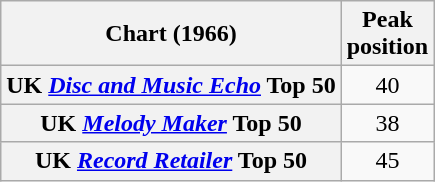<table class="wikitable sortable plainrowheaders" style="text-align:center">
<tr>
<th>Chart (1966)</th>
<th>Peak<br>position</th>
</tr>
<tr>
<th scope="row">UK <em><a href='#'>Disc and Music Echo</a></em> Top 50</th>
<td>40</td>
</tr>
<tr>
<th scope="row">UK <em><a href='#'>Melody Maker</a></em> Top 50</th>
<td>38</td>
</tr>
<tr>
<th scope="row">UK <em><a href='#'>Record Retailer</a></em> Top 50</th>
<td>45</td>
</tr>
</table>
